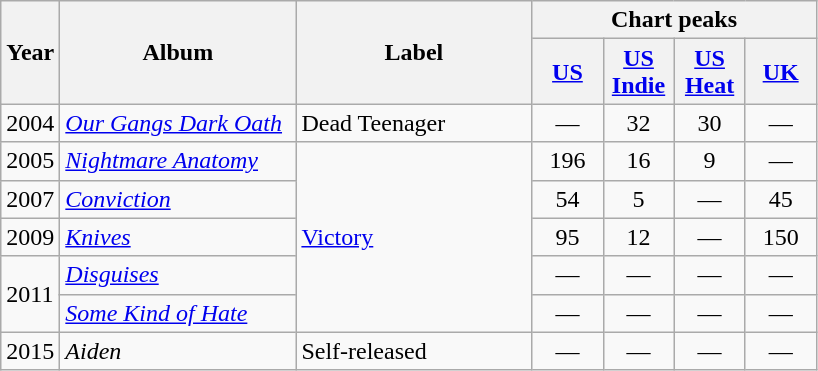<table class="wikitable">
<tr>
<th rowspan="2">Year</th>
<th rowspan="2" style="width:150px;">Album</th>
<th rowspan="2" style="width:150px;">Label</th>
<th colspan="4">Chart peaks</th>
</tr>
<tr>
<th style="width:40px;"><a href='#'>US</a><br></th>
<th style="width:40px;"><a href='#'>US Indie</a><br></th>
<th style="width:40px;"><a href='#'>US Heat</a><br></th>
<th style="width:40px;"><a href='#'>UK</a><br></th>
</tr>
<tr>
<td>2004</td>
<td><em><a href='#'>Our Gangs Dark Oath</a></em></td>
<td>Dead Teenager</td>
<td style="text-align:center;">—</td>
<td style="text-align:center;">32</td>
<td style="text-align:center;">30</td>
<td style="text-align:center;">—</td>
</tr>
<tr>
<td>2005</td>
<td><em><a href='#'>Nightmare Anatomy</a></em></td>
<td rowspan="5"><a href='#'>Victory</a></td>
<td style="text-align:center;">196</td>
<td style="text-align:center;">16</td>
<td style="text-align:center;">9</td>
<td style="text-align:center;">—</td>
</tr>
<tr>
<td>2007</td>
<td><em><a href='#'>Conviction</a></em></td>
<td style="text-align:center;">54</td>
<td style="text-align:center;">5</td>
<td style="text-align:center;">—</td>
<td style="text-align:center;">45</td>
</tr>
<tr>
<td>2009</td>
<td><em><a href='#'>Knives</a></em></td>
<td style="text-align:center;">95</td>
<td style="text-align:center;">12</td>
<td style="text-align:center;">—</td>
<td style="text-align:center;">150</td>
</tr>
<tr>
<td rowspan="2">2011</td>
<td><em><a href='#'>Disguises</a></em></td>
<td style="text-align:center;">—</td>
<td style="text-align:center;">—</td>
<td style="text-align:center;">—</td>
<td style="text-align:center;">—</td>
</tr>
<tr>
<td><em><a href='#'>Some Kind of Hate</a></em></td>
<td style="text-align:center;">—</td>
<td style="text-align:center;">—</td>
<td style="text-align:center;">—</td>
<td style="text-align:center;">—</td>
</tr>
<tr>
<td>2015</td>
<td><em>Aiden</em></td>
<td>Self-released</td>
<td style="text-align:center;">—</td>
<td style="text-align:center;">—</td>
<td style="text-align:center;">—</td>
<td style="text-align:center;">—</td>
</tr>
</table>
